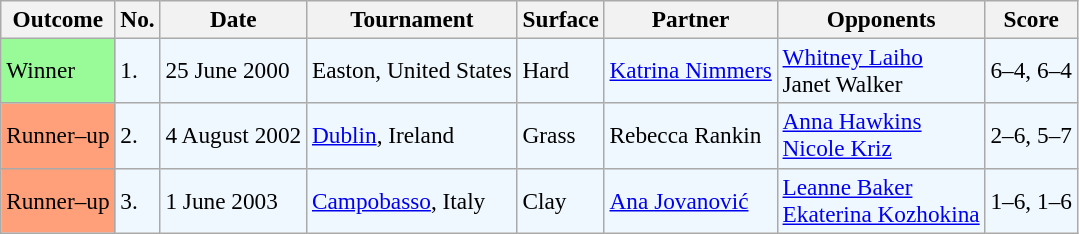<table class="sortable wikitable" style=font-size:97%>
<tr>
<th>Outcome</th>
<th>No.</th>
<th>Date</th>
<th>Tournament</th>
<th>Surface</th>
<th>Partner</th>
<th>Opponents</th>
<th>Score</th>
</tr>
<tr style="background:#f0f8ff;">
<td bgcolor="98FB98">Winner</td>
<td>1.</td>
<td>25 June 2000</td>
<td>Easton, United States</td>
<td>Hard</td>
<td> <a href='#'>Katrina Nimmers</a></td>
<td> <a href='#'>Whitney Laiho</a> <br>  Janet Walker</td>
<td>6–4, 6–4</td>
</tr>
<tr style="background:#f0f8ff;">
<td style="background:#ffa07a;">Runner–up</td>
<td>2.</td>
<td>4 August 2002</td>
<td><a href='#'>Dublin</a>, Ireland</td>
<td>Grass</td>
<td> Rebecca Rankin</td>
<td> <a href='#'>Anna Hawkins</a> <br>  <a href='#'>Nicole Kriz</a></td>
<td>2–6, 5–7</td>
</tr>
<tr style="background:#f0f8ff;">
<td style="background:#ffa07a;">Runner–up</td>
<td>3.</td>
<td>1 June 2003</td>
<td><a href='#'>Campobasso</a>, Italy</td>
<td>Clay</td>
<td> <a href='#'>Ana Jovanović</a></td>
<td> <a href='#'>Leanne Baker</a> <br>  <a href='#'>Ekaterina Kozhokina</a></td>
<td>1–6, 1–6</td>
</tr>
</table>
